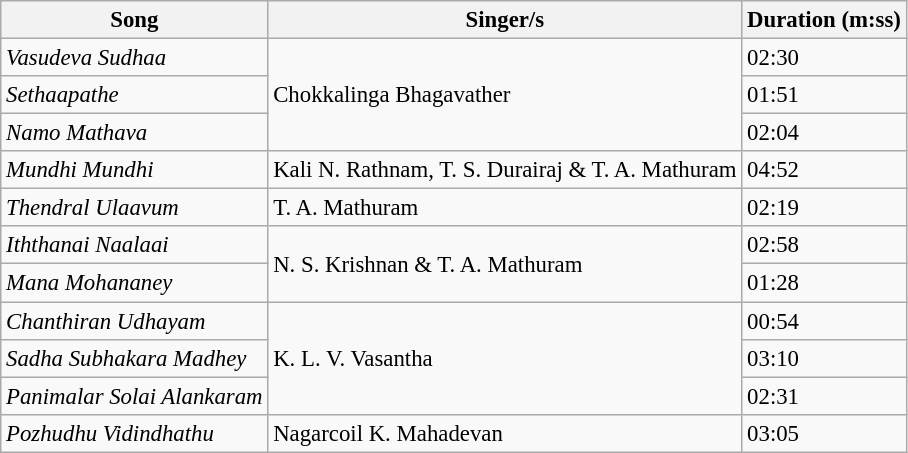<table class="wikitable" style="font-size:95%;">
<tr>
<th>Song</th>
<th>Singer/s</th>
<th>Duration (m:ss)</th>
</tr>
<tr>
<td><em>Vasudeva Sudhaa</em></td>
<td rowspan=3>Chokkalinga Bhagavather</td>
<td>02:30</td>
</tr>
<tr>
<td><em> Sethaapathe</em></td>
<td>01:51</td>
</tr>
<tr>
<td><em>Namo Mathava</em></td>
<td>02:04</td>
</tr>
<tr>
<td><em>Mundhi Mundhi</em></td>
<td>Kali N. Rathnam, T. S. Durairaj & T. A. Mathuram</td>
<td>04:52</td>
</tr>
<tr>
<td><em>Thendral Ulaavum</em></td>
<td>T. A. Mathuram</td>
<td>02:19</td>
</tr>
<tr>
<td><em>Iththanai Naalaai</em></td>
<td rowspan=2>N. S. Krishnan & T. A. Mathuram</td>
<td>02:58</td>
</tr>
<tr>
<td><em>Mana Mohananey</em></td>
<td>01:28</td>
</tr>
<tr>
<td><em>Chanthiran Udhayam</em></td>
<td rowspan=3>K. L. V. Vasantha</td>
<td>00:54</td>
</tr>
<tr>
<td><em>Sadha Subhakara Madhey</em></td>
<td>03:10</td>
</tr>
<tr>
<td><em>Panimalar Solai Alankaram</em></td>
<td>02:31</td>
</tr>
<tr>
<td><em>Pozhudhu Vidindhathu</em></td>
<td>Nagarcoil K. Mahadevan</td>
<td>03:05</td>
</tr>
</table>
